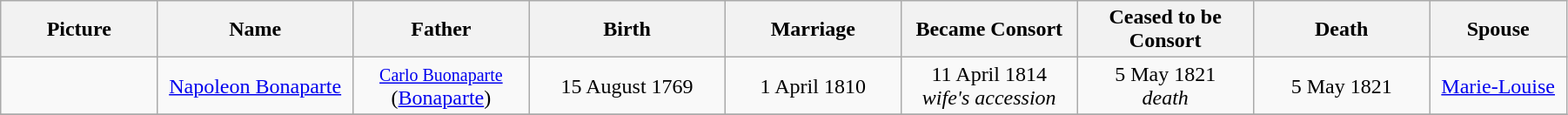<table width=95% class="wikitable">
<tr>
<th width = "8%">Picture</th>
<th width = "10%">Name</th>
<th width = "9%">Father</th>
<th width = "10%">Birth</th>
<th width = "9%">Marriage</th>
<th width = "9%">Became Consort</th>
<th width = "9%">Ceased to be Consort</th>
<th width = "9%">Death</th>
<th width = "7%">Spouse</th>
</tr>
<tr>
<td align="center"></td>
<td align="center"><a href='#'>Napoleon Bonaparte</a></td>
<td align="center"><small><a href='#'>Carlo Buonaparte</a></small><br> (<a href='#'>Bonaparte</a>)</td>
<td align="center">15 August 1769</td>
<td align="center">1 April 1810</td>
<td align="center">11 April 1814<br><em>wife's accession</em></td>
<td align="center">5 May 1821<br><em>death</em></td>
<td align="center">5 May 1821</td>
<td align="center"><a href='#'>Marie-Louise</a></td>
</tr>
<tr>
</tr>
</table>
